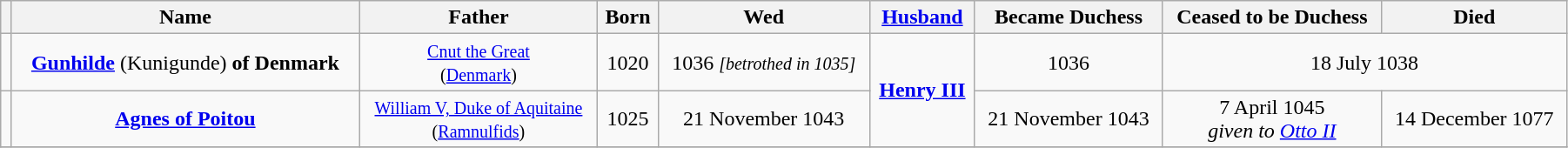<table width=95% class="wikitable" style="text-align:center">
<tr>
<th></th>
<th>Name</th>
<th>Father</th>
<th>Born</th>
<th>Wed</th>
<th><a href='#'>Husband</a></th>
<th>Became Duchess</th>
<th>Ceased to be Duchess</th>
<th>Died</th>
</tr>
<tr>
<td></td>
<td><strong><a href='#'>Gunhilde</a></strong> (Kunigunde) <strong>of Denmark</strong></td>
<td><small><a href='#'>Cnut the Great</a><br>(<a href='#'>Denmark</a>)</small></td>
<td>1020</td>
<td>1036 <small><em>[betrothed in 1035]</em></small></td>
<td rowspan="2"><strong><a href='#'>Henry III</a></strong></td>
<td>1036</td>
<td colspan="2">18 July 1038</td>
</tr>
<tr>
<td></td>
<td><strong><a href='#'>Agnes of Poitou</a></strong></td>
<td><small><a href='#'>William V, Duke of Aquitaine</a><br>(<a href='#'>Ramnulfids</a>)</small></td>
<td>1025</td>
<td>21 November 1043</td>
<td>21 November 1043</td>
<td align="center">7 April 1045<br><em>given to <a href='#'>Otto II</a></em></td>
<td align="center">14 December 1077</td>
</tr>
<tr>
</tr>
</table>
